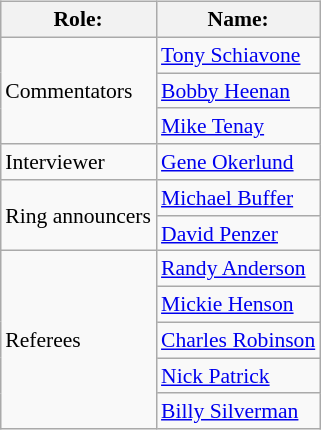<table class=wikitable style="font-size:90%; margin: 0.5em 0 0.5em 1em; float: right; clear: right;">
<tr>
<th>Role:</th>
<th>Name:</th>
</tr>
<tr>
<td rowspan=3>Commentators</td>
<td><a href='#'>Tony Schiavone</a></td>
</tr>
<tr>
<td><a href='#'>Bobby Heenan</a></td>
</tr>
<tr>
<td><a href='#'>Mike Tenay</a></td>
</tr>
<tr>
<td>Interviewer</td>
<td><a href='#'>Gene Okerlund</a></td>
</tr>
<tr>
<td rowspan=2>Ring announcers</td>
<td><a href='#'>Michael Buffer</a></td>
</tr>
<tr>
<td><a href='#'>David Penzer</a></td>
</tr>
<tr>
<td rowspan=5>Referees</td>
<td><a href='#'>Randy Anderson</a></td>
</tr>
<tr>
<td><a href='#'>Mickie Henson</a></td>
</tr>
<tr>
<td><a href='#'>Charles Robinson</a></td>
</tr>
<tr>
<td><a href='#'>Nick Patrick</a></td>
</tr>
<tr>
<td><a href='#'>Billy Silverman</a></td>
</tr>
</table>
